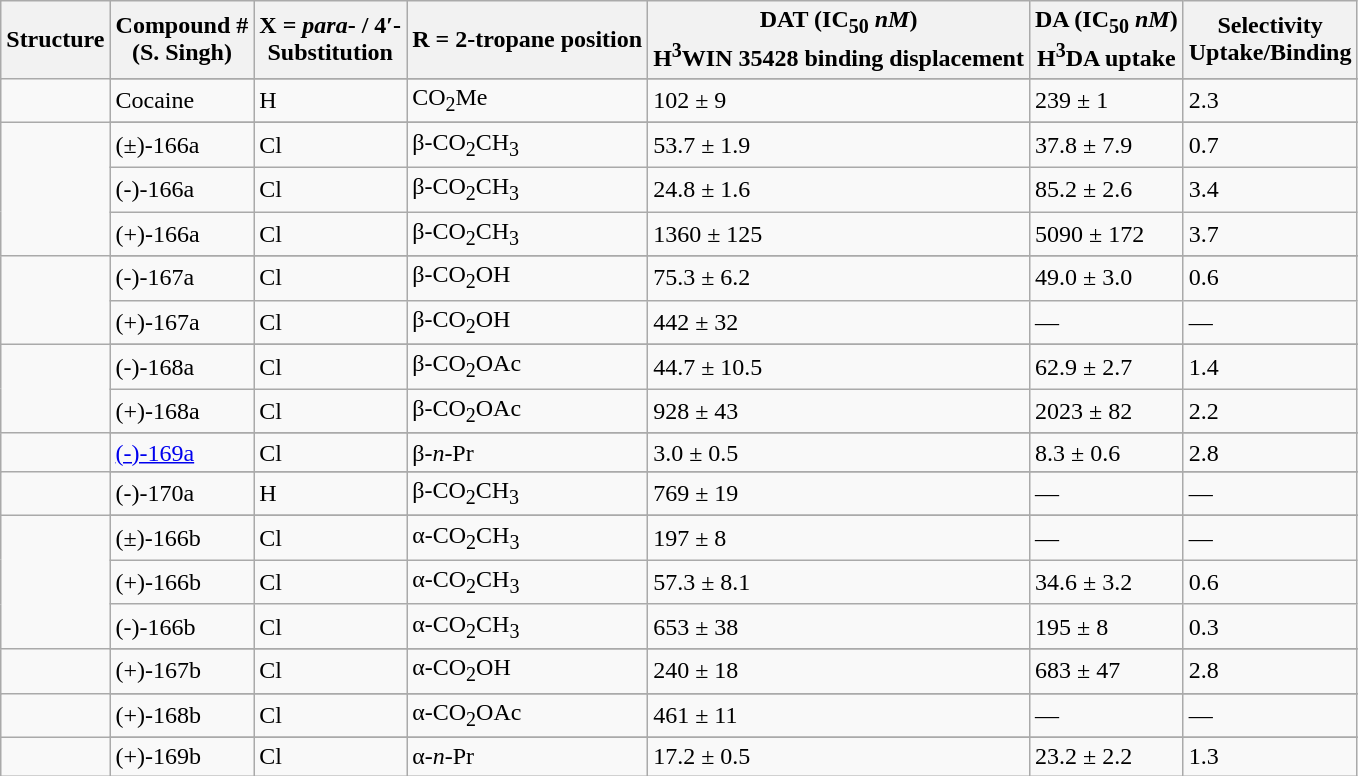<table class="wikitable sortable">
<tr>
<th>Structure</th>
<th>Compound #<br>(S. Singh)</th>
<th>X = <em>para</em>- / 4′-<br>Substitution</th>
<th>R = 2-tropane position</th>
<th>DAT (IC<sub>50</sub> <em>nM</em>)<br>H<sup>3</sup>WIN 35428 binding displacement</th>
<th>DA (IC<sub>50</sub> <em>nM</em>)<br>H<sup>3</sup>DA uptake</th>
<th>Selectivity<br>Uptake/Binding</th>
</tr>
<tr>
<td rowspan=2></td>
</tr>
<tr>
<td>Cocaine</td>
<td>H</td>
<td>CO<sub>2</sub>Me</td>
<td>102 ± 9</td>
<td>239 ± 1</td>
<td>2.3</td>
</tr>
<tr>
<td rowspan=4></td>
</tr>
<tr>
<td>(±)-166a</td>
<td>Cl</td>
<td>β-CO<sub>2</sub>CH<sub>3</sub></td>
<td>53.7 ± 1.9</td>
<td>37.8 ± 7.9</td>
<td>0.7</td>
</tr>
<tr>
<td>(-)-166a</td>
<td>Cl</td>
<td>β-CO<sub>2</sub>CH<sub>3</sub></td>
<td>24.8 ± 1.6</td>
<td>85.2 ± 2.6</td>
<td>3.4</td>
</tr>
<tr>
<td>(+)-166a</td>
<td>Cl</td>
<td>β-CO<sub>2</sub>CH<sub>3</sub></td>
<td>1360 ± 125</td>
<td>5090 ± 172</td>
<td>3.7</td>
</tr>
<tr>
<td rowspan=3></td>
</tr>
<tr>
<td>(-)-167a</td>
<td>Cl</td>
<td>β-CO<sub>2</sub>OH</td>
<td>75.3 ± 6.2</td>
<td>49.0 ± 3.0</td>
<td>0.6</td>
</tr>
<tr>
<td>(+)-167a</td>
<td>Cl</td>
<td>β-CO<sub>2</sub>OH</td>
<td>442 ± 32</td>
<td>—</td>
<td>—</td>
</tr>
<tr>
<td rowspan=3></td>
</tr>
<tr>
<td>(-)-168a</td>
<td>Cl</td>
<td>β-CO<sub>2</sub>OAc</td>
<td>44.7 ± 10.5</td>
<td>62.9 ± 2.7</td>
<td>1.4</td>
</tr>
<tr>
<td>(+)-168a</td>
<td>Cl</td>
<td>β-CO<sub>2</sub>OAc</td>
<td>928 ± 43</td>
<td>2023 ± 82</td>
<td>2.2</td>
</tr>
<tr>
<td rowspan=2></td>
</tr>
<tr>
<td><a href='#'>(-)-169a</a></td>
<td>Cl</td>
<td>β-<em>n</em>-Pr</td>
<td>3.0 ± 0.5</td>
<td>8.3 ± 0.6</td>
<td>2.8</td>
</tr>
<tr>
<td rowspan=2></td>
</tr>
<tr>
<td>(-)-170a</td>
<td>H</td>
<td>β-CO<sub>2</sub>CH<sub>3</sub></td>
<td>769 ± 19</td>
<td>—</td>
<td>—</td>
</tr>
<tr>
<td rowspan=4></td>
</tr>
<tr>
<td>(±)-166b</td>
<td>Cl</td>
<td>α-CO<sub>2</sub>CH<sub>3</sub></td>
<td>197 ± 8</td>
<td>—</td>
<td>—</td>
</tr>
<tr>
<td>(+)-166b</td>
<td>Cl</td>
<td>α-CO<sub>2</sub>CH<sub>3</sub></td>
<td>57.3 ± 8.1</td>
<td>34.6 ± 3.2</td>
<td>0.6</td>
</tr>
<tr>
<td>(-)-166b</td>
<td>Cl</td>
<td>α-CO<sub>2</sub>CH<sub>3</sub></td>
<td>653 ± 38</td>
<td>195 ± 8</td>
<td>0.3</td>
</tr>
<tr>
<td rowspan=2></td>
</tr>
<tr>
<td>(+)-167b</td>
<td>Cl</td>
<td>α-CO<sub>2</sub>OH</td>
<td>240 ± 18</td>
<td>683 ± 47</td>
<td>2.8</td>
</tr>
<tr>
<td rowspan=2></td>
</tr>
<tr>
<td>(+)-168b</td>
<td>Cl</td>
<td>α-CO<sub>2</sub>OAc</td>
<td>461 ± 11</td>
<td>—</td>
<td>—</td>
</tr>
<tr>
<td rowspan=2></td>
</tr>
<tr>
<td>(+)-169b</td>
<td>Cl</td>
<td>α-<em>n</em>-Pr</td>
<td>17.2 ± 0.5</td>
<td>23.2 ± 2.2</td>
<td>1.3</td>
</tr>
</table>
